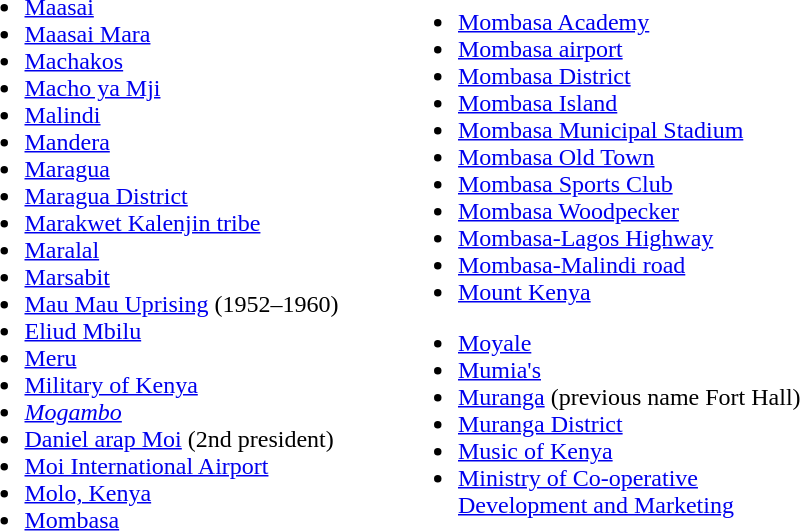<table width="580">
<tr>
<td width="45%"><br><ul><li><a href='#'>Maasai</a></li><li><a href='#'>Maasai Mara</a></li><li><a href='#'>Machakos</a></li><li><a href='#'>Macho ya Mji</a></li><li><a href='#'>Malindi</a></li><li><a href='#'>Mandera</a></li><li><a href='#'>Maragua</a></li><li><a href='#'>Maragua District</a></li><li><a href='#'>Marakwet Kalenjin tribe</a></li><li><a href='#'>Maralal</a></li><li><a href='#'>Marsabit</a></li><li><a href='#'>Mau Mau Uprising</a> (1952–1960)</li><li><a href='#'>Eliud Mbilu</a></li><li><a href='#'>Meru</a></li><li><a href='#'>Military of Kenya</a></li><li><em><a href='#'>Mogambo</a></em></li><li><a href='#'>Daniel arap Moi</a> (2nd president)</li><li><a href='#'>Moi International Airport</a></li><li><a href='#'>Molo, Kenya</a></li><li><a href='#'>Mombasa</a></li></ul></td>
<td width="45%"><br><ul><li><a href='#'>Mombasa Academy</a></li><li><a href='#'>Mombasa airport</a></li><li><a href='#'>Mombasa District</a></li><li><a href='#'>Mombasa Island</a></li><li><a href='#'>Mombasa Municipal Stadium</a></li><li><a href='#'>Mombasa Old Town</a></li><li><a href='#'>Mombasa Sports Club</a></li><li><a href='#'>Mombasa Woodpecker</a></li><li><a href='#'>Mombasa-Lagos Highway</a></li><li><a href='#'>Mombasa-Malindi road</a></li><li><a href='#'>Mount Kenya</a></li></ul><ul><li><a href='#'>Moyale</a></li><li><a href='#'>Mumia's</a></li><li><a href='#'>Muranga</a> (previous name Fort Hall)</li><li><a href='#'>Muranga District</a></li><li><a href='#'>Music of Kenya</a></li><li><a href='#'>Ministry of Co-operative Development and Marketing</a></li></ul></td>
</tr>
</table>
